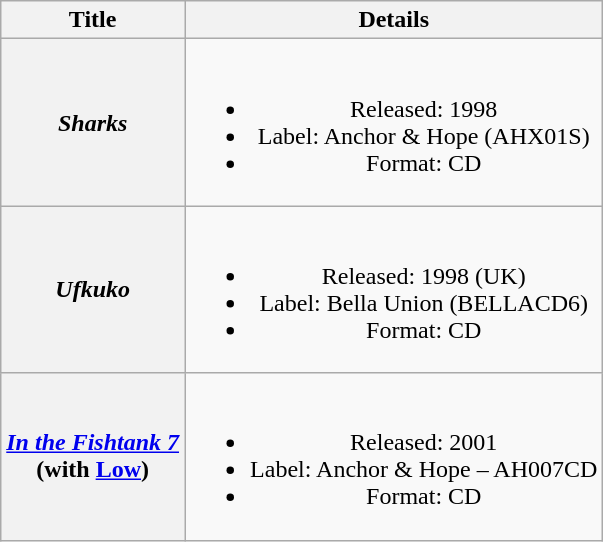<table class="wikitable plainrowheaders" style="text-align:center;">
<tr>
<th>Title</th>
<th>Details</th>
</tr>
<tr>
<th scope="row"><em>Sharks</em></th>
<td><br><ul><li>Released:  1998</li><li>Label: Anchor & Hope (AHX01S)</li><li>Format: CD</li></ul></td>
</tr>
<tr>
<th scope="row"><em>Ufkuko</em></th>
<td><br><ul><li>Released: 1998 (UK)</li><li>Label: Bella Union (BELLACD6)</li><li>Format: CD</li></ul></td>
</tr>
<tr>
<th scope="row"><em><a href='#'>In the Fishtank 7</a></em> <br> (with <a href='#'>Low</a>)</th>
<td><br><ul><li>Released: 2001</li><li>Label: Anchor & Hope – AH007CD</li><li>Format: CD</li></ul></td>
</tr>
</table>
